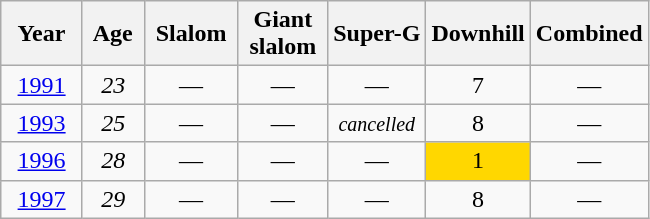<table class=wikitable style="text-align:center">
<tr>
<th>  Year  </th>
<th> Age </th>
<th> Slalom </th>
<th> Giant <br> slalom </th>
<th>Super-G</th>
<th>Downhill</th>
<th>Combined</th>
</tr>
<tr>
<td><a href='#'>1991</a></td>
<td><em>23</em></td>
<td>—</td>
<td>—</td>
<td>—</td>
<td>7</td>
<td>—</td>
</tr>
<tr>
<td><a href='#'>1993</a></td>
<td><em>25</em></td>
<td>—</td>
<td>—</td>
<td><small><em>cancelled</em></small></td>
<td>8</td>
<td>—</td>
</tr>
<tr>
<td><a href='#'>1996</a></td>
<td><em>28</em></td>
<td>—</td>
<td>—</td>
<td>—</td>
<td style="background:gold">1</td>
<td>—</td>
</tr>
<tr>
<td><a href='#'>1997</a></td>
<td><em>29</em></td>
<td>—</td>
<td>—</td>
<td>—</td>
<td>8</td>
<td>—</td>
</tr>
</table>
